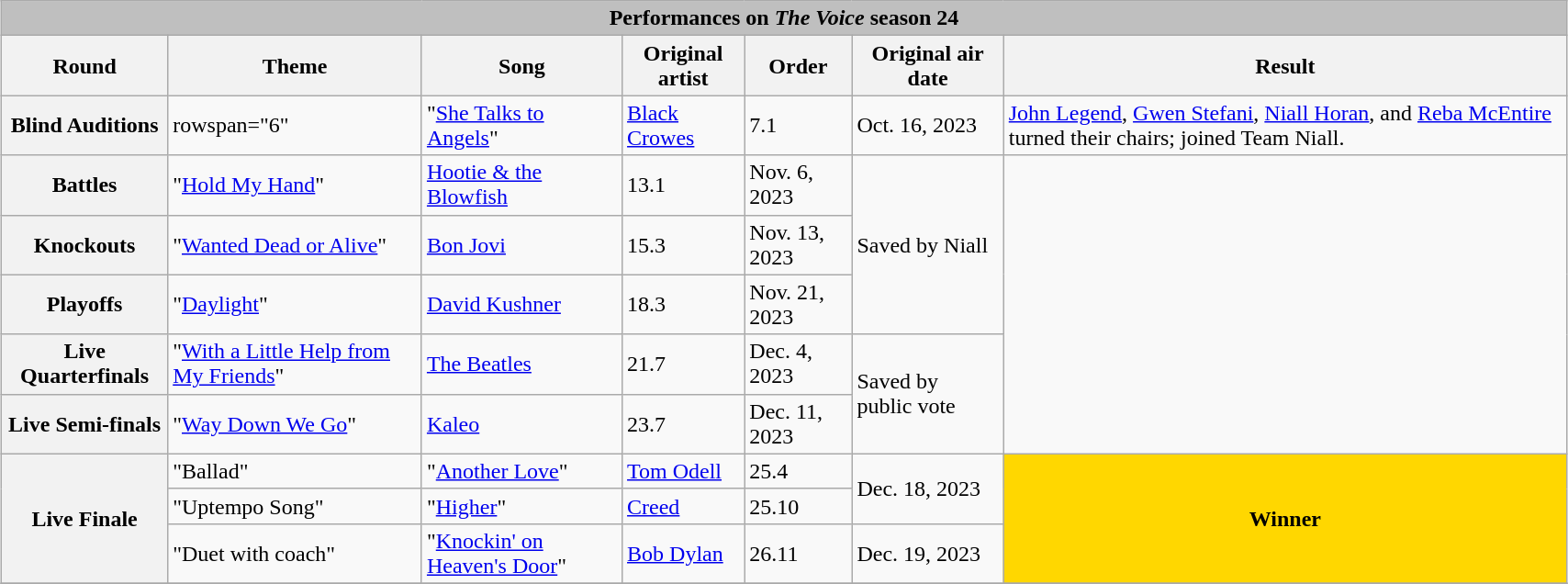<table class="wikitable collapsible autocollapse" style="width:90%; margin:1em auto 1em auto;">
<tr>
<th colspan="7" style="background:#BFBFBF;">Performances on <em>The Voice</em> season 24</th>
</tr>
<tr>
<th>Round</th>
<th>Theme</th>
<th>Song</th>
<th>Original artist</th>
<th>Order</th>
<th>Original air date</th>
<th>Result</th>
</tr>
<tr>
<th scope="row">Blind Auditions</th>
<td>rowspan="6" </td>
<td>"<a href='#'>She Talks to Angels</a>"</td>
<td><a href='#'>Black Crowes</a></td>
<td>7.1</td>
<td>Oct. 16, 2023</td>
<td><a href='#'>John Legend</a>, <a href='#'>Gwen Stefani</a>, <a href='#'>Niall Horan</a>, and <a href='#'>Reba McEntire</a> turned their chairs; joined Team Niall.</td>
</tr>
<tr>
<th scope="row">Battles<br></th>
<td>"<a href='#'>Hold My Hand</a>" </td>
<td><a href='#'>Hootie & the Blowfish</a></td>
<td>13.1</td>
<td>Nov. 6, 2023</td>
<td rowspan="3">Saved by Niall</td>
</tr>
<tr>
<th scope="row">Knockouts<br></th>
<td>"<a href='#'>Wanted Dead or Alive</a>" </td>
<td><a href='#'>Bon Jovi</a></td>
<td>15.3</td>
<td>Nov. 13, 2023</td>
</tr>
<tr>
<th scope="row">Playoffs<br></th>
<td>"<a href='#'>Daylight</a>"</td>
<td><a href='#'>David Kushner</a></td>
<td>18.3</td>
<td>Nov. 21, 2023</td>
</tr>
<tr>
<th scope="row">Live Quarterfinals<br></th>
<td>"<a href='#'>With a Little Help from My Friends</a>"</td>
<td><a href='#'>The Beatles</a></td>
<td>21.7</td>
<td>Dec. 4, 2023</td>
<td rowspan="2">Saved by public vote</td>
</tr>
<tr>
<th scope="row">Live Semi-finals<br></th>
<td>"<a href='#'>Way Down We Go</a>"</td>
<td><a href='#'>Kaleo</a></td>
<td>23.7</td>
<td>Dec. 11, 2023</td>
</tr>
<tr>
<th rowspan=3>Live Finale<br></th>
<td>"Ballad"</td>
<td>"<a href='#'>Another Love</a>"</td>
<td><a href='#'>Tom Odell</a></td>
<td>25.4</td>
<td rowspan="2">Dec. 18, 2023</td>
<th rowspan=3 style="background:gold;">Winner</th>
</tr>
<tr>
<td>"Uptempo Song"</td>
<td>"<a href='#'>Higher</a>"</td>
<td><a href='#'>Creed</a></td>
<td>25.10</td>
</tr>
<tr>
<td>"Duet with coach"</td>
<td>"<a href='#'>Knockin' on Heaven's Door</a>" </td>
<td><a href='#'>Bob Dylan</a></td>
<td>26.11</td>
<td>Dec. 19, 2023</td>
</tr>
<tr>
</tr>
</table>
